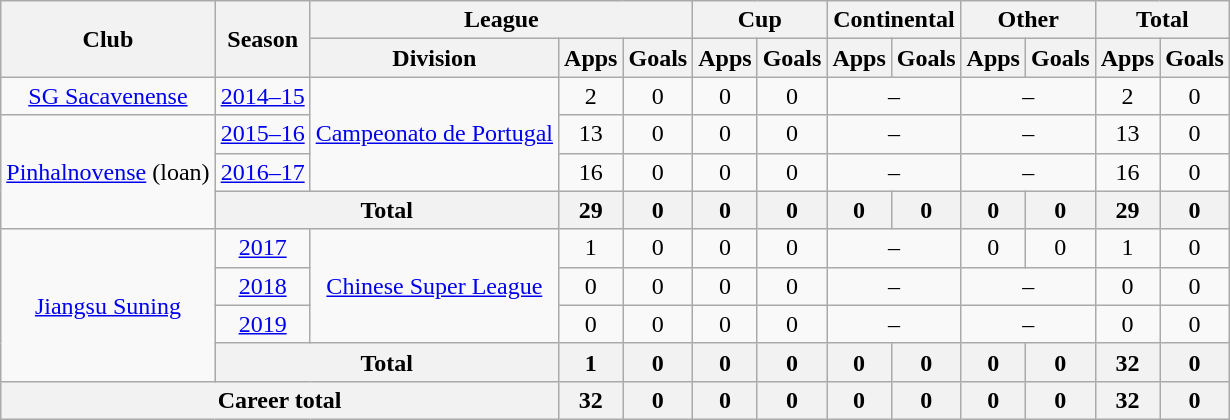<table class="wikitable" style="text-align: center">
<tr>
<th rowspan="2">Club</th>
<th rowspan="2">Season</th>
<th colspan="3">League</th>
<th colspan="2">Cup</th>
<th colspan="2">Continental</th>
<th colspan="2">Other</th>
<th colspan="2">Total</th>
</tr>
<tr>
<th>Division</th>
<th>Apps</th>
<th>Goals</th>
<th>Apps</th>
<th>Goals</th>
<th>Apps</th>
<th>Goals</th>
<th>Apps</th>
<th>Goals</th>
<th>Apps</th>
<th>Goals</th>
</tr>
<tr>
<td><a href='#'>SG Sacavenense</a></td>
<td><a href='#'>2014–15</a></td>
<td rowspan="3"><a href='#'>Campeonato de Portugal</a></td>
<td>2</td>
<td>0</td>
<td>0</td>
<td>0</td>
<td colspan="2">–</td>
<td colspan="2">–</td>
<td>2</td>
<td>0</td>
</tr>
<tr>
<td rowspan=3><a href='#'>Pinhalnovense</a> (loan)</td>
<td><a href='#'>2015–16</a></td>
<td>13</td>
<td>0</td>
<td>0</td>
<td>0</td>
<td colspan="2">–</td>
<td colspan="2">–</td>
<td>13</td>
<td>0</td>
</tr>
<tr>
<td><a href='#'>2016–17</a></td>
<td>16</td>
<td>0</td>
<td>0</td>
<td>0</td>
<td colspan="2">–</td>
<td colspan="2">–</td>
<td>16</td>
<td>0</td>
</tr>
<tr>
<th colspan=2>Total</th>
<th>29</th>
<th>0</th>
<th>0</th>
<th>0</th>
<th>0</th>
<th>0</th>
<th>0</th>
<th>0</th>
<th>29</th>
<th>0</th>
</tr>
<tr>
<td rowspan=4><a href='#'>Jiangsu Suning</a></td>
<td><a href='#'>2017</a></td>
<td rowspan=3><a href='#'>Chinese Super League</a></td>
<td>1</td>
<td>0</td>
<td>0</td>
<td>0</td>
<td colspan="2">–</td>
<td>0</td>
<td>0</td>
<td>1</td>
<td>0</td>
</tr>
<tr>
<td><a href='#'>2018</a></td>
<td>0</td>
<td>0</td>
<td>0</td>
<td>0</td>
<td colspan="2">–</td>
<td colspan="2">–</td>
<td>0</td>
<td>0</td>
</tr>
<tr>
<td><a href='#'>2019</a></td>
<td>0</td>
<td>0</td>
<td>0</td>
<td>0</td>
<td colspan="2">–</td>
<td colspan="2">–</td>
<td>0</td>
<td>0</td>
</tr>
<tr>
<th colspan=2>Total</th>
<th>1</th>
<th>0</th>
<th>0</th>
<th>0</th>
<th>0</th>
<th>0</th>
<th>0</th>
<th>0</th>
<th>32</th>
<th>0</th>
</tr>
<tr>
<th colspan=3>Career total</th>
<th>32</th>
<th>0</th>
<th>0</th>
<th>0</th>
<th>0</th>
<th>0</th>
<th>0</th>
<th>0</th>
<th>32</th>
<th>0</th>
</tr>
</table>
